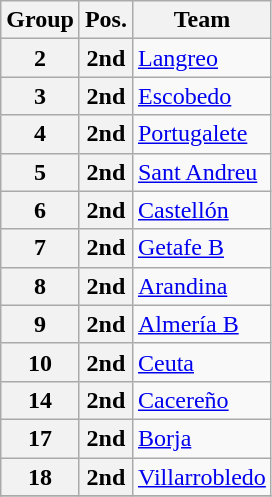<table class="wikitable">
<tr>
<th>Group</th>
<th>Pos.</th>
<th>Team</th>
</tr>
<tr>
<th>2</th>
<th>2nd</th>
<td><a href='#'>Langreo</a></td>
</tr>
<tr>
<th>3</th>
<th>2nd</th>
<td><a href='#'>Escobedo</a></td>
</tr>
<tr>
<th>4</th>
<th>2nd</th>
<td><a href='#'>Portugalete</a></td>
</tr>
<tr>
<th>5</th>
<th>2nd</th>
<td><a href='#'>Sant Andreu</a></td>
</tr>
<tr>
<th>6</th>
<th>2nd</th>
<td><a href='#'>Castellón</a></td>
</tr>
<tr>
<th>7</th>
<th>2nd</th>
<td><a href='#'>Getafe B</a></td>
</tr>
<tr>
<th>8</th>
<th>2nd</th>
<td><a href='#'>Arandina</a></td>
</tr>
<tr>
<th>9</th>
<th>2nd</th>
<td><a href='#'>Almería B</a></td>
</tr>
<tr>
<th>10</th>
<th>2nd</th>
<td><a href='#'>Ceuta</a></td>
</tr>
<tr>
<th>14</th>
<th>2nd</th>
<td><a href='#'>Cacereño</a></td>
</tr>
<tr>
<th>17</th>
<th>2nd</th>
<td><a href='#'>Borja</a></td>
</tr>
<tr>
<th>18</th>
<th>2nd</th>
<td><a href='#'>Villarrobledo</a></td>
</tr>
<tr>
</tr>
</table>
